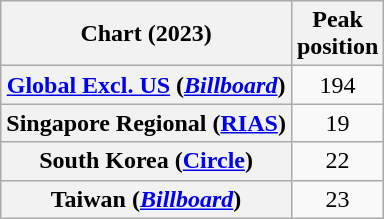<table class="wikitable sortable plainrowheaders" style="text-align:center">
<tr>
<th scope="col">Chart (2023)</th>
<th scope="col">Peak<br>position</th>
</tr>
<tr>
<th scope="row"><a href='#'>Global Excl. US</a> (<em><a href='#'>Billboard</a></em>)</th>
<td>194</td>
</tr>
<tr>
<th scope="row">Singapore Regional (<a href='#'>RIAS</a>)</th>
<td>19</td>
</tr>
<tr>
<th scope="row">South Korea (<a href='#'>Circle</a>)</th>
<td>22</td>
</tr>
<tr>
<th scope="row">Taiwan (<em><a href='#'>Billboard</a></em>)</th>
<td>23</td>
</tr>
</table>
